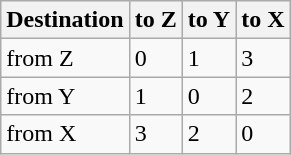<table class="wikitable">
<tr>
<th>Destination</th>
<th>to Z</th>
<th>to Y</th>
<th>to X</th>
</tr>
<tr>
<td>from Z</td>
<td>0</td>
<td>1</td>
<td>3</td>
</tr>
<tr>
<td>from Y</td>
<td>1</td>
<td>0</td>
<td>2</td>
</tr>
<tr>
<td>from X</td>
<td>3</td>
<td>2</td>
<td>0</td>
</tr>
</table>
